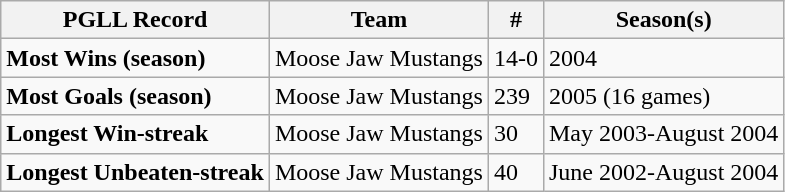<table class="wikitable">
<tr>
<th>PGLL Record</th>
<th>Team</th>
<th>#</th>
<th>Season(s)</th>
</tr>
<tr>
<td><strong>Most Wins (season)</strong></td>
<td>Moose Jaw Mustangs</td>
<td>14-0</td>
<td>2004</td>
</tr>
<tr>
<td><strong>Most Goals (season)</strong></td>
<td>Moose Jaw Mustangs</td>
<td>239</td>
<td>2005 (16 games)</td>
</tr>
<tr>
<td><strong>Longest Win-streak</strong></td>
<td>Moose Jaw Mustangs</td>
<td>30</td>
<td>May 2003-August 2004</td>
</tr>
<tr>
<td><strong>Longest Unbeaten-streak</strong></td>
<td>Moose Jaw Mustangs</td>
<td>40</td>
<td>June 2002-August 2004</td>
</tr>
</table>
